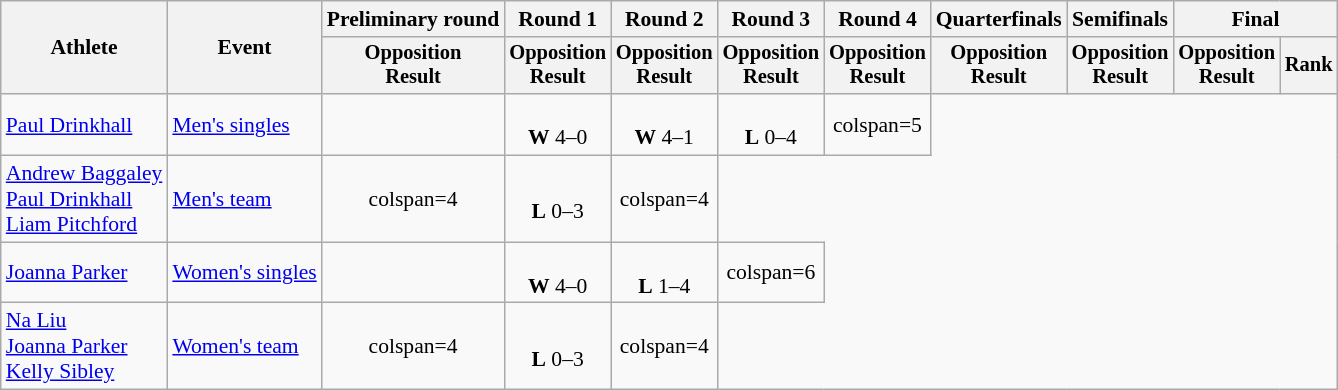<table class="wikitable" style="text-align:center; font-size:90%;">
<tr>
<th rowspan=2>Athlete</th>
<th rowspan=2>Event</th>
<th>Preliminary round</th>
<th>Round 1</th>
<th>Round 2</th>
<th>Round 3</th>
<th>Round 4</th>
<th>Quarterfinals</th>
<th>Semifinals</th>
<th colspan=2>Final</th>
</tr>
<tr style="font-size:95%">
<th>Opposition<br>Result</th>
<th>Opposition<br>Result</th>
<th>Opposition<br>Result</th>
<th>Opposition<br>Result</th>
<th>Opposition<br>Result</th>
<th>Opposition<br>Result</th>
<th>Opposition<br>Result</th>
<th>Opposition<br>Result</th>
<th>Rank</th>
</tr>
<tr>
<td style="text-align:left;"><a href='#'>Paul Drinkhall</a></td>
<td style="text-align:left;"><a href='#'>Men's singles</a></td>
<td></td>
<td><br><strong>W</strong> 4–0</td>
<td><br><strong>W</strong> 4–1</td>
<td><br><strong>L</strong> 0–4</td>
<td>colspan=5 </td>
</tr>
<tr>
<td style="text-align:left;"><a href='#'>Andrew Baggaley</a><br><a href='#'>Paul Drinkhall</a><br><a href='#'>Liam Pitchford</a></td>
<td style="text-align:left;"><a href='#'>Men's team</a></td>
<td>colspan=4 </td>
<td><br><strong>L</strong> 0–3</td>
<td>colspan=4 </td>
</tr>
<tr>
<td style="text-align:left;"><a href='#'>Joanna Parker</a></td>
<td style="text-align:left;"><a href='#'>Women's singles</a></td>
<td></td>
<td><br><strong>W</strong> 4–0</td>
<td><br><strong>L</strong> 1–4</td>
<td>colspan=6 </td>
</tr>
<tr>
<td style="text-align:left;"><a href='#'>Na Liu</a><br><a href='#'>Joanna Parker</a><br><a href='#'>Kelly Sibley</a></td>
<td style="text-align:left;"><a href='#'>Women's team</a></td>
<td>colspan=4 </td>
<td><br><strong>L</strong> 0–3</td>
<td>colspan=4 </td>
</tr>
</table>
